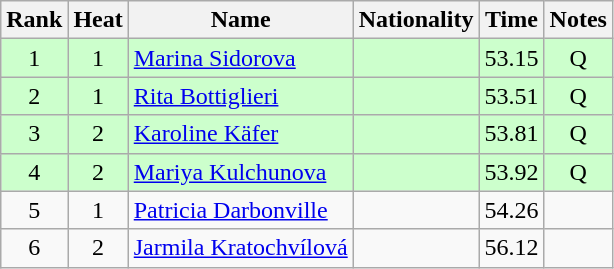<table class="wikitable sortable" style="text-align:center">
<tr>
<th>Rank</th>
<th>Heat</th>
<th>Name</th>
<th>Nationality</th>
<th>Time</th>
<th>Notes</th>
</tr>
<tr bgcolor=ccffcc>
<td>1</td>
<td>1</td>
<td align="left"><a href='#'>Marina Sidorova</a></td>
<td align=left></td>
<td>53.15</td>
<td>Q</td>
</tr>
<tr bgcolor=ccffcc>
<td>2</td>
<td>1</td>
<td align="left"><a href='#'>Rita Bottiglieri</a></td>
<td align=left></td>
<td>53.51</td>
<td>Q</td>
</tr>
<tr bgcolor=ccffcc>
<td>3</td>
<td>2</td>
<td align="left"><a href='#'>Karoline Käfer</a></td>
<td align=left></td>
<td>53.81</td>
<td>Q</td>
</tr>
<tr bgcolor=ccffcc>
<td>4</td>
<td>2</td>
<td align="left"><a href='#'>Mariya Kulchunova</a></td>
<td align=left></td>
<td>53.92</td>
<td>Q</td>
</tr>
<tr>
<td>5</td>
<td>1</td>
<td align="left"><a href='#'>Patricia Darbonville</a></td>
<td align=left></td>
<td>54.26</td>
<td></td>
</tr>
<tr>
<td>6</td>
<td>2</td>
<td align="left"><a href='#'>Jarmila Kratochvílová</a></td>
<td align=left></td>
<td>56.12</td>
<td></td>
</tr>
</table>
